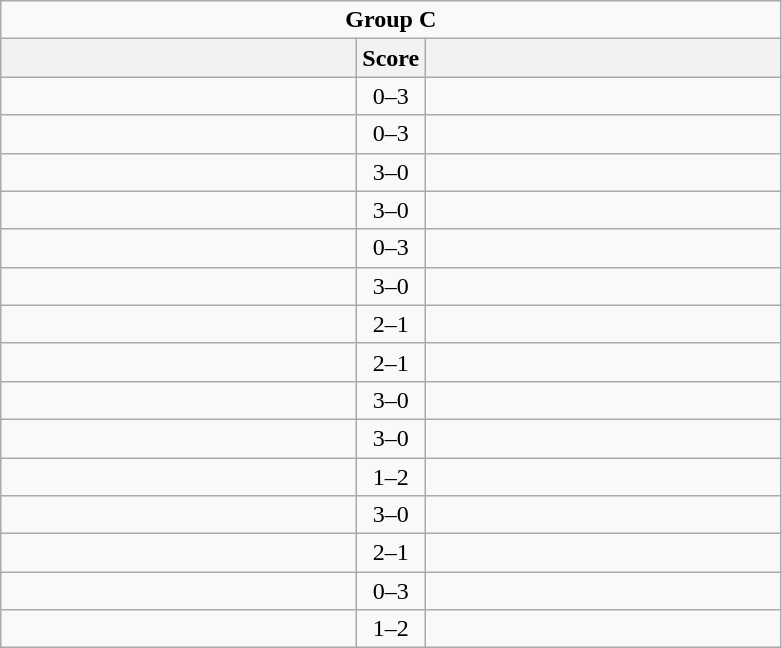<table class="wikitable" style="text-align: center; display: inline-table;">
<tr>
<td colspan="3"><strong>Group C</strong></td>
</tr>
<tr>
<th scope="col" style="width: 230px;"></th>
<th scope="col" style="width: 30px;">Score</th>
<th scope="col" style="width: 230px;"></th>
</tr>
<tr>
<td></td>
<td>0–3</td>
<td></td>
</tr>
<tr>
<td></td>
<td>0–3</td>
<td></td>
</tr>
<tr>
<td></td>
<td>3–0</td>
<td></td>
</tr>
<tr>
<td></td>
<td>3–0</td>
<td></td>
</tr>
<tr>
<td></td>
<td>0–3</td>
<td></td>
</tr>
<tr>
<td></td>
<td>3–0</td>
<td></td>
</tr>
<tr>
<td></td>
<td>2–1</td>
<td></td>
</tr>
<tr>
<td></td>
<td>2–1</td>
<td></td>
</tr>
<tr>
<td></td>
<td>3–0</td>
<td></td>
</tr>
<tr>
<td></td>
<td>3–0</td>
<td></td>
</tr>
<tr>
<td></td>
<td>1–2</td>
<td></td>
</tr>
<tr>
<td></td>
<td>3–0</td>
<td></td>
</tr>
<tr>
<td></td>
<td>2–1</td>
<td></td>
</tr>
<tr>
<td></td>
<td>0–3</td>
<td></td>
</tr>
<tr>
<td></td>
<td>1–2</td>
<td></td>
</tr>
</table>
